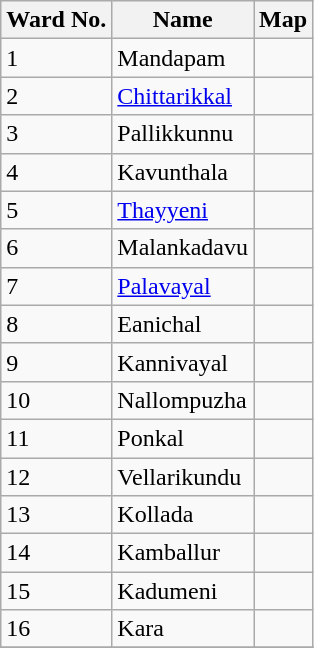<table class="wikitable sortable">
<tr>
<th>Ward No.</th>
<th>Name</th>
<th>Map</th>
</tr>
<tr>
<td>1</td>
<td>Mandapam</td>
<td></td>
</tr>
<tr>
<td>2</td>
<td><a href='#'>Chittarikkal</a></td>
<td></td>
</tr>
<tr>
<td>3</td>
<td>Pallikkunnu</td>
<td></td>
</tr>
<tr>
<td>4</td>
<td>Kavunthala</td>
<td></td>
</tr>
<tr>
<td>5</td>
<td><a href='#'>Thayyeni</a></td>
<td></td>
</tr>
<tr>
<td>6</td>
<td>Malankadavu</td>
<td></td>
</tr>
<tr>
<td>7</td>
<td><a href='#'>Palavayal</a></td>
<td></td>
</tr>
<tr>
<td>8</td>
<td>Eanichal</td>
<td></td>
</tr>
<tr>
<td>9</td>
<td>Kannivayal</td>
<td></td>
</tr>
<tr>
<td>10</td>
<td>Nallompuzha</td>
<td></td>
</tr>
<tr>
<td>11</td>
<td>Ponkal</td>
<td></td>
</tr>
<tr>
<td>12</td>
<td>Vellarikundu</td>
<td></td>
</tr>
<tr>
<td>13</td>
<td>Kollada</td>
<td></td>
</tr>
<tr>
<td>14</td>
<td>Kamballur</td>
<td></td>
</tr>
<tr>
<td>15</td>
<td>Kadumeni</td>
<td></td>
</tr>
<tr>
<td>16</td>
<td>Kara</td>
<td></td>
</tr>
<tr>
</tr>
</table>
